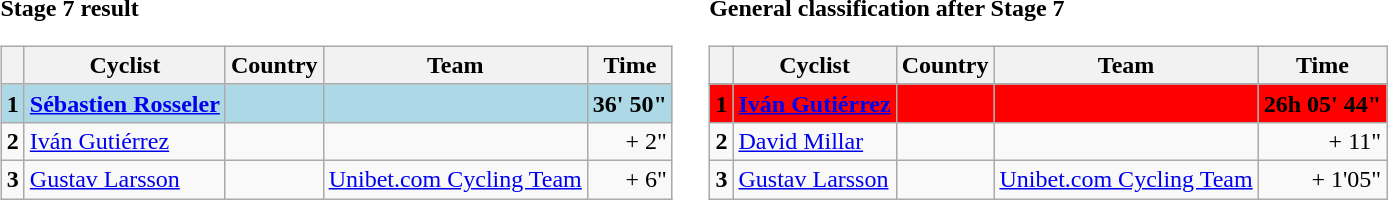<table>
<tr>
<td><strong>Stage 7 result</strong><br><table class="wikitable">
<tr>
<th></th>
<th>Cyclist</th>
<th>Country</th>
<th>Team</th>
<th>Time</th>
</tr>
<tr style="background:lightblue">
<td><strong>1</strong></td>
<td><strong><a href='#'>Sébastien Rosseler</a></strong></td>
<td><strong></strong></td>
<td><strong></strong></td>
<td align=right><strong>36' 50"</strong></td>
</tr>
<tr>
<td><strong>2</strong></td>
<td><a href='#'>Iván Gutiérrez</a></td>
<td></td>
<td></td>
<td align=right>+ 2"</td>
</tr>
<tr>
<td><strong>3</strong></td>
<td><a href='#'>Gustav Larsson</a></td>
<td></td>
<td><a href='#'>Unibet.com Cycling Team</a></td>
<td align=right>+ 6"</td>
</tr>
</table>
</td>
<td></td>
<td><strong>General classification after Stage 7</strong><br><table class="wikitable">
<tr>
<th></th>
<th>Cyclist</th>
<th>Country</th>
<th>Team</th>
<th>Time</th>
</tr>
<tr>
</tr>
<tr style="background:red">
<td><strong>1</strong></td>
<td><strong><a href='#'>Iván Gutiérrez</a></strong></td>
<td><strong></strong></td>
<td><strong></strong></td>
<td align=right><strong>26h 05' 44"</strong></td>
</tr>
<tr>
<td><strong>2</strong></td>
<td><a href='#'>David Millar</a></td>
<td></td>
<td></td>
<td align=right>+ 11"</td>
</tr>
<tr>
<td><strong>3</strong></td>
<td><a href='#'>Gustav Larsson</a></td>
<td></td>
<td><a href='#'>Unibet.com Cycling Team</a></td>
<td align=right>+ 1'05"</td>
</tr>
</table>
</td>
</tr>
</table>
